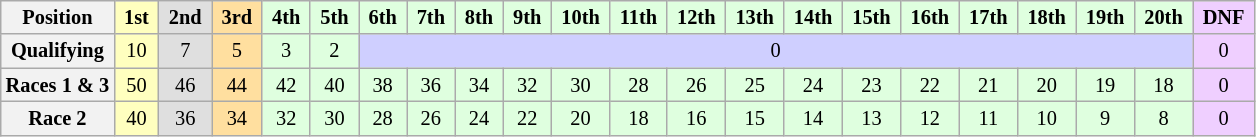<table class="wikitable" style="font-size:85%; text-align:center">
<tr>
<th>Position</th>
<td style="background:#ffffbf;"> <strong>1st</strong> </td>
<td style="background:#dfdfdf;"> <strong>2nd</strong> </td>
<td style="background:#ffdf9f;"> <strong>3rd</strong> </td>
<td style="background:#dfffdf;"> <strong>4th</strong> </td>
<td style="background:#dfffdf;"> <strong>5th</strong> </td>
<td style="background:#dfffdf;"> <strong>6th</strong> </td>
<td style="background:#dfffdf;"> <strong>7th</strong> </td>
<td style="background:#dfffdf;"> <strong>8th</strong> </td>
<td style="background:#dfffdf;"> <strong>9th</strong> </td>
<td style="background:#dfffdf;"> <strong>10th</strong> </td>
<td style="background:#dfffdf;"> <strong>11th</strong> </td>
<td style="background:#dfffdf;"> <strong>12th</strong> </td>
<td style="background:#dfffdf;"> <strong>13th</strong> </td>
<td style="background:#dfffdf;"> <strong>14th</strong> </td>
<td style="background:#dfffdf;"> <strong>15th</strong> </td>
<td style="background:#dfffdf;"> <strong>16th</strong> </td>
<td style="background:#dfffdf;"> <strong>17th</strong> </td>
<td style="background:#dfffdf;"> <strong>18th</strong> </td>
<td style="background:#dfffdf;"> <strong>19th</strong> </td>
<td style="background:#dfffdf;"> <strong>20th</strong> </td>
<td style="background:#efcfff;"> <strong>DNF</strong> </td>
</tr>
<tr>
<th>Qualifying</th>
<td style="background:#ffffbf;">10</td>
<td style="background:#dfdfdf;">7</td>
<td style="background:#ffdf9f;">5</td>
<td style="background:#dfffdf;">3</td>
<td style="background:#dfffdf;">2</td>
<td colspan=15 style="background:#cfcfff;">0</td>
<td style="background:#efcfff;">0</td>
</tr>
<tr>
<th>Races 1 & 3</th>
<td style="background:#ffffbf;">50</td>
<td style="background:#dfdfdf;">46</td>
<td style="background:#ffdf9f;">44</td>
<td style="background:#dfffdf;">42</td>
<td style="background:#dfffdf;">40</td>
<td style="background:#dfffdf;">38</td>
<td style="background:#dfffdf;">36</td>
<td style="background:#dfffdf;">34</td>
<td style="background:#dfffdf;">32</td>
<td style="background:#dfffdf;">30</td>
<td style="background:#dfffdf;">28</td>
<td style="background:#dfffdf;">26</td>
<td style="background:#dfffdf;">25</td>
<td style="background:#dfffdf;">24</td>
<td style="background:#dfffdf;">23</td>
<td style="background:#dfffdf;">22</td>
<td style="background:#dfffdf;">21</td>
<td style="background:#dfffdf;">20</td>
<td style="background:#dfffdf;">19</td>
<td style="background:#dfffdf;">18</td>
<td style="background:#efcfff;">0</td>
</tr>
<tr>
<th>Race 2</th>
<td style="background:#ffffbf;">40</td>
<td style="background:#dfdfdf;">36</td>
<td style="background:#ffdf9f;">34</td>
<td style="background:#dfffdf;">32</td>
<td style="background:#dfffdf;">30</td>
<td style="background:#dfffdf;">28</td>
<td style="background:#dfffdf;">26</td>
<td style="background:#dfffdf;">24</td>
<td style="background:#dfffdf;">22</td>
<td style="background:#dfffdf;">20</td>
<td style="background:#dfffdf;">18</td>
<td style="background:#dfffdf;">16</td>
<td style="background:#dfffdf;">15</td>
<td style="background:#dfffdf;">14</td>
<td style="background:#dfffdf;">13</td>
<td style="background:#dfffdf;">12</td>
<td style="background:#dfffdf;">11</td>
<td style="background:#dfffdf;">10</td>
<td style="background:#dfffdf;">9</td>
<td style="background:#dfffdf;">8</td>
<td style="background:#efcfff;">0</td>
</tr>
</table>
